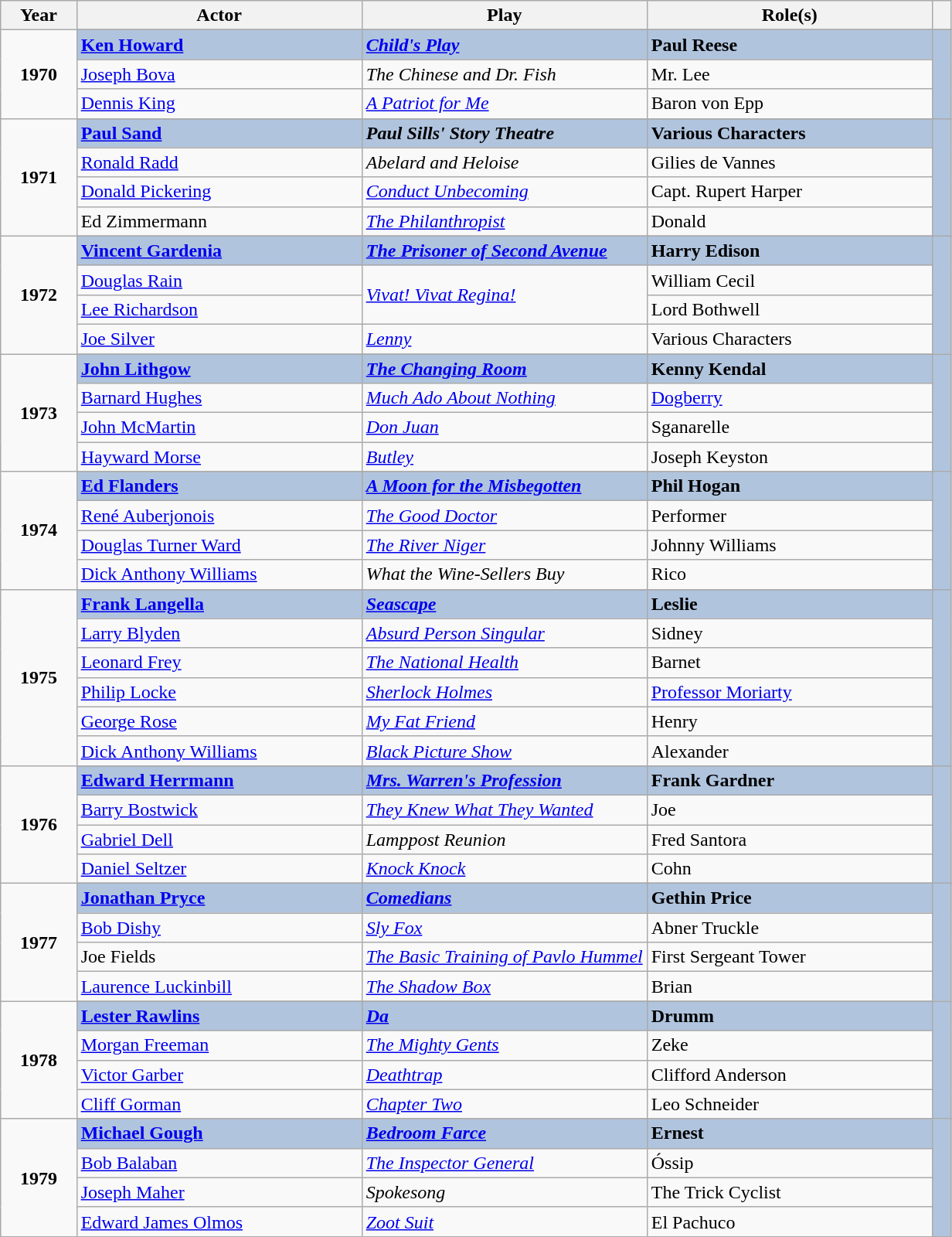<table class="wikitable sortable">
<tr>
<th scope="col" style="width:8%;">Year</th>
<th scope="col" style="width:30%;">Actor</th>
<th scope="col" style="width:30%;">Play</th>
<th scope="col" style="width:30%;">Role(s)</th>
<th scope="col" style="width:2%;" class="unsortable"></th>
</tr>
<tr>
<td rowspan="4" align="center"><strong>1970</strong> <br> </td>
</tr>
<tr style="background:#B0C4DE">
<td><strong><a href='#'>Ken Howard</a></strong></td>
<td><strong><em><a href='#'>Child's Play</a></em></strong></td>
<td><strong>Paul Reese</strong></td>
<td rowspan="4" align="center"></td>
</tr>
<tr>
<td><a href='#'>Joseph Bova</a></td>
<td><em>The Chinese and Dr. Fish</em></td>
<td>Mr. Lee</td>
</tr>
<tr>
<td><a href='#'>Dennis King</a></td>
<td><em><a href='#'>A Patriot for Me</a></em></td>
<td>Baron von Epp</td>
</tr>
<tr>
<td rowspan="5" align="center"><strong>1971</strong> <br> </td>
</tr>
<tr style="background:#B0C4DE">
<td><strong><a href='#'>Paul Sand</a></strong></td>
<td><strong><em>Paul Sills' Story Theatre</em></strong></td>
<td><strong>Various Characters</strong></td>
<td rowspan="5" align="center"></td>
</tr>
<tr>
<td><a href='#'>Ronald Radd</a></td>
<td><em>Abelard and Heloise</em></td>
<td>Gilies de Vannes</td>
</tr>
<tr>
<td><a href='#'>Donald Pickering</a></td>
<td><em><a href='#'>Conduct Unbecoming</a></em></td>
<td>Capt. Rupert Harper</td>
</tr>
<tr>
<td>Ed Zimmermann</td>
<td><em><a href='#'>The Philanthropist</a></em></td>
<td>Donald</td>
</tr>
<tr>
<td rowspan="5" align="center"><strong>1972</strong> <br> </td>
</tr>
<tr style="background:#B0C4DE">
<td><strong><a href='#'>Vincent Gardenia</a></strong></td>
<td><strong><em><a href='#'>The Prisoner of Second Avenue</a></em></strong></td>
<td><strong>Harry Edison</strong></td>
<td rowspan="5" align="center"></td>
</tr>
<tr>
<td><a href='#'>Douglas Rain</a></td>
<td rowspan="2"><em><a href='#'>Vivat! Vivat Regina!</a></em></td>
<td>William Cecil</td>
</tr>
<tr>
<td><a href='#'>Lee Richardson</a></td>
<td>Lord Bothwell</td>
</tr>
<tr>
<td><a href='#'>Joe Silver</a></td>
<td><em><a href='#'>Lenny</a></em></td>
<td>Various Characters</td>
</tr>
<tr>
<td rowspan="5" align="center"><strong>1973</strong> <br> </td>
</tr>
<tr style="background:#B0C4DE">
<td><strong><a href='#'>John Lithgow</a></strong></td>
<td><strong><em><a href='#'>The Changing Room</a></em></strong></td>
<td><strong>Kenny Kendal</strong></td>
<td rowspan="5" align="center"></td>
</tr>
<tr>
<td><a href='#'>Barnard Hughes</a></td>
<td><em><a href='#'>Much Ado About Nothing</a></em></td>
<td><a href='#'>Dogberry</a></td>
</tr>
<tr>
<td><a href='#'>John McMartin</a></td>
<td><em><a href='#'>Don Juan</a></em></td>
<td>Sganarelle</td>
</tr>
<tr>
<td><a href='#'>Hayward Morse</a></td>
<td><em><a href='#'>Butley</a></em></td>
<td>Joseph Keyston</td>
</tr>
<tr>
<td rowspan="5" align="center"><strong>1974</strong> <br> </td>
</tr>
<tr style="background:#B0C4DE">
<td><strong><a href='#'>Ed Flanders</a></strong></td>
<td><strong><em><a href='#'>A Moon for the Misbegotten</a></em></strong></td>
<td><strong>Phil Hogan</strong></td>
<td rowspan="5" align="center"></td>
</tr>
<tr>
<td><a href='#'>René Auberjonois</a></td>
<td><em><a href='#'>The Good Doctor</a></em></td>
<td>Performer</td>
</tr>
<tr>
<td><a href='#'>Douglas Turner Ward</a></td>
<td><em><a href='#'>The River Niger</a></em></td>
<td>Johnny Williams</td>
</tr>
<tr>
<td><a href='#'>Dick Anthony Williams</a></td>
<td><em>What the Wine-Sellers Buy</em></td>
<td>Rico</td>
</tr>
<tr>
<td rowspan="7" align="center"><strong>1975</strong> <br> </td>
</tr>
<tr style="background:#B0C4DE">
<td><strong><a href='#'>Frank Langella</a></strong></td>
<td><strong><em><a href='#'>Seascape</a></em></strong></td>
<td><strong>Leslie</strong></td>
<td rowspan="7" align="center"></td>
</tr>
<tr>
<td><a href='#'>Larry Blyden</a></td>
<td><em><a href='#'>Absurd Person Singular</a></em></td>
<td>Sidney</td>
</tr>
<tr>
<td><a href='#'>Leonard Frey</a></td>
<td><em><a href='#'>The National Health</a></em></td>
<td>Barnet</td>
</tr>
<tr>
<td><a href='#'>Philip Locke</a></td>
<td><em><a href='#'>Sherlock Holmes</a></em></td>
<td><a href='#'>Professor Moriarty</a></td>
</tr>
<tr>
<td><a href='#'>George Rose</a></td>
<td><em><a href='#'>My Fat Friend</a></em></td>
<td>Henry</td>
</tr>
<tr>
<td><a href='#'>Dick Anthony Williams</a></td>
<td><em><a href='#'>Black Picture Show</a></em></td>
<td>Alexander</td>
</tr>
<tr>
<td rowspan="5" align="center"><strong>1976</strong> <br> </td>
</tr>
<tr style="background:#B0C4DE">
<td><strong><a href='#'>Edward Herrmann</a></strong></td>
<td><strong><em><a href='#'>Mrs. Warren's Profession</a></em></strong></td>
<td><strong>Frank Gardner</strong></td>
<td rowspan="5" align="center"></td>
</tr>
<tr>
<td><a href='#'>Barry Bostwick</a></td>
<td><em><a href='#'>They Knew What They Wanted</a></em></td>
<td>Joe</td>
</tr>
<tr>
<td><a href='#'>Gabriel Dell</a></td>
<td><em>Lamppost Reunion</em></td>
<td>Fred Santora</td>
</tr>
<tr>
<td><a href='#'>Daniel Seltzer</a></td>
<td><em><a href='#'>Knock Knock</a></em></td>
<td>Cohn</td>
</tr>
<tr>
<td rowspan="5" align="center"><strong>1977</strong> <br> </td>
</tr>
<tr style="background:#B0C4DE">
<td><strong><a href='#'>Jonathan Pryce</a></strong></td>
<td><strong><em><a href='#'>Comedians</a></em></strong></td>
<td><strong>Gethin Price</strong></td>
<td rowspan="5" align="center"></td>
</tr>
<tr>
<td><a href='#'>Bob Dishy</a></td>
<td><em><a href='#'>Sly Fox</a></em></td>
<td>Abner Truckle</td>
</tr>
<tr>
<td>Joe Fields</td>
<td><em><a href='#'>The Basic Training of Pavlo Hummel</a></em></td>
<td>First Sergeant Tower</td>
</tr>
<tr>
<td><a href='#'>Laurence Luckinbill</a></td>
<td><em><a href='#'>The Shadow Box</a></em></td>
<td>Brian</td>
</tr>
<tr>
<td rowspan="5" align="center"><strong>1978</strong> <br> </td>
</tr>
<tr style="background:#B0C4DE">
<td><strong><a href='#'>Lester Rawlins</a></strong></td>
<td><strong><em><a href='#'>Da</a></em></strong></td>
<td><strong>Drumm</strong></td>
<td rowspan="5" align="center"></td>
</tr>
<tr>
<td><a href='#'>Morgan Freeman</a></td>
<td><em><a href='#'>The Mighty Gents</a></em></td>
<td>Zeke</td>
</tr>
<tr>
<td><a href='#'>Victor Garber</a></td>
<td><em><a href='#'>Deathtrap</a></em></td>
<td>Clifford Anderson</td>
</tr>
<tr>
<td><a href='#'>Cliff Gorman</a></td>
<td><em><a href='#'>Chapter Two</a></em></td>
<td>Leo Schneider</td>
</tr>
<tr>
<td rowspan="5" align="center"><strong>1979</strong> <br> </td>
</tr>
<tr style="background:#B0C4DE">
<td><strong><a href='#'>Michael Gough</a></strong></td>
<td><strong><em><a href='#'>Bedroom Farce</a></em></strong></td>
<td><strong>Ernest</strong></td>
<td rowspan="5" align="center"></td>
</tr>
<tr>
<td><a href='#'>Bob Balaban</a></td>
<td><em><a href='#'>The Inspector General</a></em></td>
<td>Óssip</td>
</tr>
<tr>
<td><a href='#'>Joseph Maher</a></td>
<td><em>Spokesong</em></td>
<td>The Trick Cyclist</td>
</tr>
<tr>
<td><a href='#'>Edward James Olmos</a></td>
<td><em><a href='#'>Zoot Suit</a></em></td>
<td>El Pachuco</td>
</tr>
</table>
